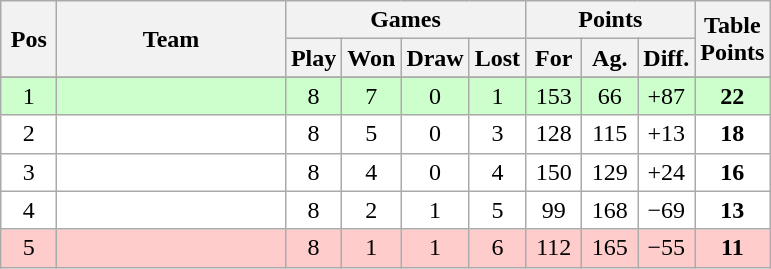<table class="wikitable">
<tr>
<th rowspan=2 width=30>Pos</th>
<th rowspan=2 width=145>Team</th>
<th colspan=4 width=120>Games</th>
<th colspan=3 width=90>Points</th>
<th rowspan=2 width=30>Table <br>Points</th>
</tr>
<tr>
<th width=30>Play</th>
<th width=30>Won</th>
<th width=30>Draw</th>
<th width=30>Lost</th>
<th width=30>For</th>
<th width=30>Ag.</th>
<th width=30>Diff.</th>
</tr>
<tr>
</tr>
<tr bgcolor=#ccffcc align=center>
<td>1</td>
<td align=left></td>
<td>8</td>
<td>7</td>
<td>0</td>
<td>1</td>
<td>153</td>
<td>66</td>
<td>+87</td>
<td><strong>22</strong></td>
</tr>
<tr bgcolor=#ffffff align=center>
<td>2</td>
<td align=left></td>
<td>8</td>
<td>5</td>
<td>0</td>
<td>3</td>
<td>128</td>
<td>115</td>
<td>+13</td>
<td><strong>18</strong></td>
</tr>
<tr bgcolor=#ffffff align=center>
<td>3</td>
<td align=left></td>
<td>8</td>
<td>4</td>
<td>0</td>
<td>4</td>
<td>150</td>
<td>129</td>
<td>+24</td>
<td><strong>16</strong></td>
</tr>
<tr bgcolor=#ffffff align=center>
<td>4</td>
<td align=left></td>
<td>8</td>
<td>2</td>
<td>1</td>
<td>5</td>
<td>99</td>
<td>168</td>
<td>−69</td>
<td><strong>13</strong></td>
</tr>
<tr bgcolor=#ffcccc align=center>
<td>5</td>
<td align=left></td>
<td>8</td>
<td>1</td>
<td>1</td>
<td>6</td>
<td>112</td>
<td>165</td>
<td>−55</td>
<td><strong>11</strong></td>
</tr>
</table>
